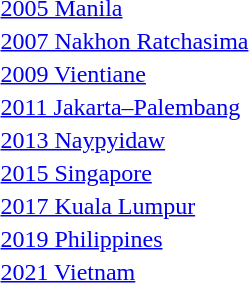<table>
<tr>
<td><a href='#'>2005 Manila</a></td>
<td></td>
<td></td>
<td></td>
</tr>
<tr>
<td><a href='#'>2007 Nakhon Ratchasima</a></td>
<td></td>
<td></td>
<td></td>
</tr>
<tr>
<td><a href='#'>2009 Vientiane</a></td>
<td></td>
<td></td>
<td></td>
</tr>
<tr>
<td><a href='#'>2011 Jakarta–Palembang</a></td>
<td></td>
<td></td>
<td></td>
</tr>
<tr>
<td><a href='#'>2013 Naypyidaw</a></td>
<td></td>
<td></td>
<td></td>
</tr>
<tr>
<td><a href='#'>2015 Singapore</a></td>
<td></td>
<td></td>
<td></td>
</tr>
<tr>
<td><a href='#'>2017 Kuala Lumpur</a></td>
<td></td>
<td></td>
<td></td>
</tr>
<tr>
<td><a href='#'>2019 Philippines</a></td>
<td></td>
<td></td>
<td></td>
</tr>
<tr>
<td><a href='#'>2021 Vietnam</a></td>
<td></td>
<td></td>
<td></td>
</tr>
</table>
